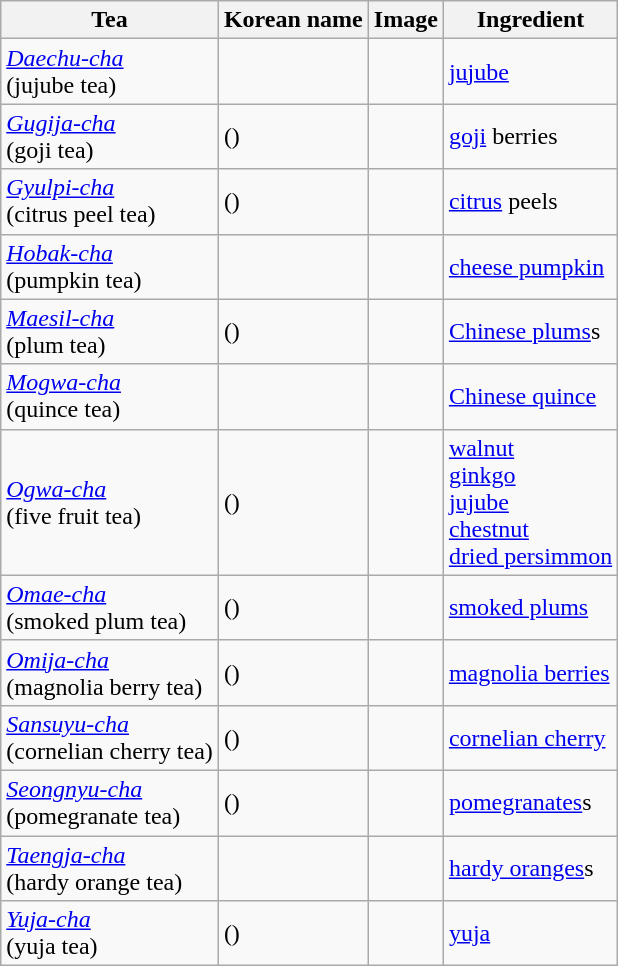<table class="wikitable">
<tr>
<th>Tea</th>
<th>Korean name</th>
<th>Image</th>
<th>Ingredient</th>
</tr>
<tr>
<td><em><a href='#'>Daechu-cha</a></em><br>(jujube tea)</td>
<td></td>
<td></td>
<td><a href='#'>jujube</a></td>
</tr>
<tr>
<td><em><a href='#'>Gugija-cha</a></em><br>(goji tea)</td>
<td>()</td>
<td></td>
<td><a href='#'>goji</a> berries</td>
</tr>
<tr>
<td><em><a href='#'>Gyulpi-cha</a></em><br>(citrus peel tea)</td>
<td>()</td>
<td></td>
<td><a href='#'>citrus</a> peels</td>
</tr>
<tr>
<td><em><a href='#'>Hobak-cha</a></em><br>(pumpkin tea)</td>
<td></td>
<td></td>
<td><a href='#'>cheese pumpkin</a></td>
</tr>
<tr>
<td><em><a href='#'>Maesil-cha</a></em><br>(plum tea)</td>
<td>()</td>
<td></td>
<td><a href='#'>Chinese plums</a>s</td>
</tr>
<tr>
<td><em><a href='#'>Mogwa-cha</a></em><br>(quince tea)</td>
<td></td>
<td></td>
<td><a href='#'>Chinese quince</a></td>
</tr>
<tr>
<td><em><a href='#'>Ogwa-cha</a></em><br>(five fruit tea)</td>
<td>()</td>
<td></td>
<td><a href='#'>walnut</a><br><a href='#'>ginkgo</a><br><a href='#'>jujube</a><br><a href='#'>chestnut</a><br><a href='#'>dried persimmon</a></td>
</tr>
<tr>
<td><em><a href='#'>Omae-cha</a></em><br>(smoked plum tea)</td>
<td>()</td>
<td></td>
<td><a href='#'>smoked plums</a></td>
</tr>
<tr>
<td><em><a href='#'>Omija-cha</a></em><br>(magnolia berry tea)</td>
<td>()</td>
<td></td>
<td><a href='#'>magnolia berries</a></td>
</tr>
<tr>
<td><em><a href='#'>Sansuyu-cha</a></em><br>(cornelian cherry tea)</td>
<td>()</td>
<td></td>
<td><a href='#'>cornelian cherry</a></td>
</tr>
<tr>
<td><em><a href='#'>Seongnyu-cha</a></em><br>(pomegranate tea)</td>
<td>()</td>
<td></td>
<td><a href='#'>pomegranates</a>s</td>
</tr>
<tr>
<td><em><a href='#'>Taengja-cha</a></em><br>(hardy orange tea)</td>
<td></td>
<td></td>
<td><a href='#'>hardy oranges</a>s</td>
</tr>
<tr>
<td><em><a href='#'>Yuja-cha</a></em><br>(yuja tea)</td>
<td>()</td>
<td></td>
<td><a href='#'>yuja</a></td>
</tr>
</table>
